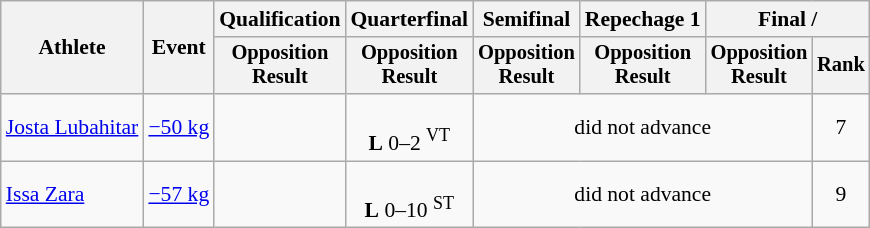<table class="wikitable" style="font-size:90%">
<tr>
<th rowspan=2>Athlete</th>
<th rowspan=2>Event</th>
<th>Qualification</th>
<th>Quarterfinal</th>
<th>Semifinal</th>
<th>Repechage 1</th>
<th colspan=2>Final / </th>
</tr>
<tr style="font-size: 95%">
<th>Opposition<br>Result</th>
<th>Opposition<br>Result</th>
<th>Opposition<br>Result</th>
<th>Opposition<br>Result</th>
<th>Opposition<br>Result</th>
<th>Rank</th>
</tr>
<tr align=center>
<td align=left><a href='#'>Josta Lubahitar</a></td>
<td align=left><a href='#'>−50 kg</a></td>
<td></td>
<td><br><strong>L</strong> 0–2 <sup>VT</sup></td>
<td colspan=3>did not advance</td>
<td>7</td>
</tr>
<tr align=center>
<td align=left><a href='#'>Issa Zara</a></td>
<td align=left><a href='#'>−57 kg</a></td>
<td></td>
<td><br><strong>L</strong> 0–10 <sup>ST</sup></td>
<td colspan=3>did not advance</td>
<td>9</td>
</tr>
</table>
